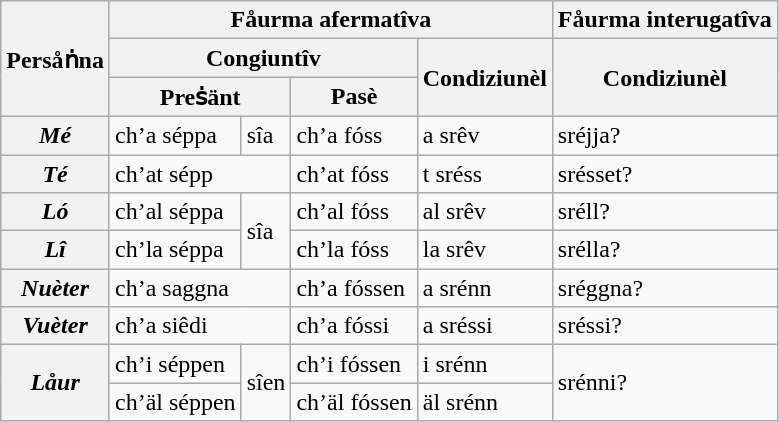<table class="wikitable">
<tr>
<th rowspan="3">Persåṅna</th>
<th colspan="4">Fåurma afermatîva</th>
<th>Fåurma interugatîva</th>
</tr>
<tr>
<th colspan="3">Congiuntîv</th>
<th rowspan="2">Condiziunèl</th>
<th rowspan="2">Condiziunèl</th>
</tr>
<tr>
<th colspan="2">Preṡänt</th>
<th>Pasè</th>
</tr>
<tr>
<th><em>Mé</em></th>
<td>ch’a séppa</td>
<td>sîa</td>
<td>ch’a fóss</td>
<td>a srêv</td>
<td>sréjja?</td>
</tr>
<tr>
<th><em>Té</em></th>
<td colspan="2">ch’at sépp</td>
<td>ch’at fóss</td>
<td>t sréss</td>
<td>srésset?</td>
</tr>
<tr>
<th><em>Ló</em></th>
<td>ch’al séppa</td>
<td rowspan="2">sîa</td>
<td>ch’al fóss</td>
<td>al srêv</td>
<td>sréll?</td>
</tr>
<tr>
<th><em>Lî</em></th>
<td colspan="2">ch’la séppa</td>
<td>ch’la fóss</td>
<td>la srêv</td>
<td>srélla?</td>
</tr>
<tr>
<th><em>Nuèter</em></th>
<td colspan="2">ch’a saggna</td>
<td>ch’a fóssen</td>
<td>a srénn</td>
<td>sréggna?</td>
</tr>
<tr>
<th><em>Vuèter</em></th>
<td colspan="2">ch’a siêdi</td>
<td>ch’a fóssi</td>
<td>a sréssi</td>
<td>sréssi?</td>
</tr>
<tr>
<th rowspan="2"><em>Låur</em></th>
<td>ch’i séppen</td>
<td rowspan="2">sîen</td>
<td>ch’i fóssen</td>
<td>i srénn</td>
<td rowspan="2">srénni?</td>
</tr>
<tr>
<td>ch’äl séppen</td>
<td>ch’äl fóssen</td>
<td>äl srénn</td>
</tr>
</table>
